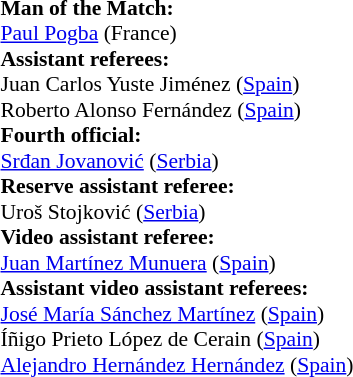<table style="width:100%; font-size:90%;">
<tr>
<td><br><strong>Man of the Match:</strong>
<br><a href='#'>Paul Pogba</a> (France)<br><strong>Assistant referees:</strong>
<br>Juan Carlos Yuste Jiménez (<a href='#'>Spain</a>)
<br>Roberto Alonso Fernández (<a href='#'>Spain</a>)
<br><strong>Fourth official:</strong>
<br><a href='#'>Srđan Jovanović</a> (<a href='#'>Serbia</a>)
<br><strong>Reserve assistant referee:</strong>
<br>Uroš Stojković (<a href='#'>Serbia</a>)
<br><strong>Video assistant referee:</strong>
<br><a href='#'>Juan Martínez Munuera</a> (<a href='#'>Spain</a>)
<br><strong>Assistant video assistant referees:</strong>
<br><a href='#'>José María Sánchez Martínez</a> (<a href='#'>Spain</a>)
<br>Íñigo Prieto López de Cerain (<a href='#'>Spain</a>)
<br><a href='#'>Alejandro Hernández Hernández</a> (<a href='#'>Spain</a>)</td>
</tr>
</table>
